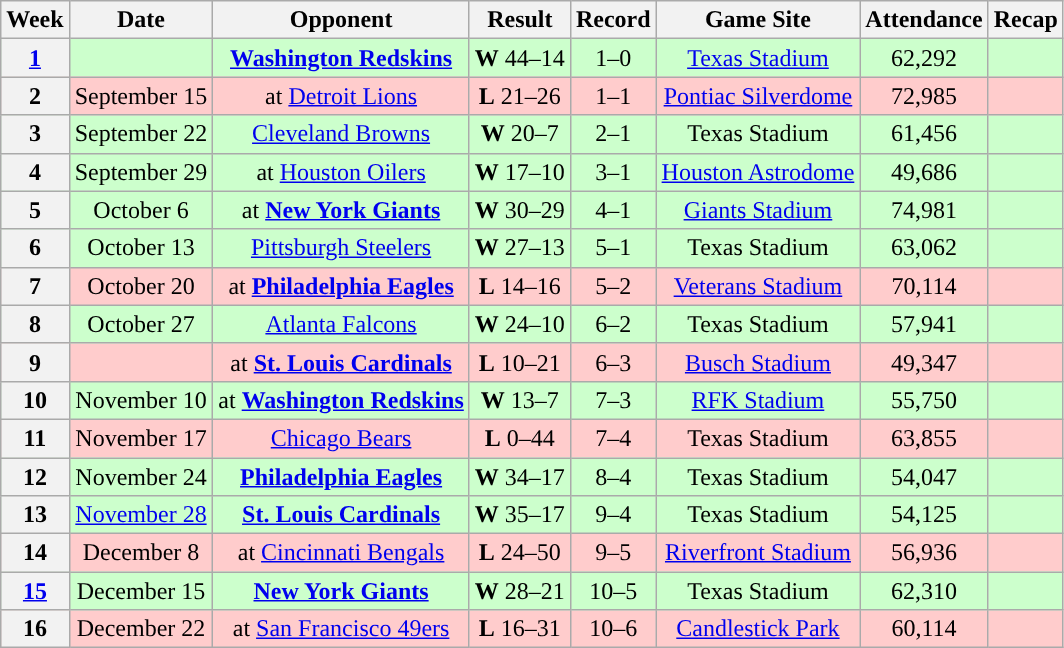<table class="wikitable" style="text-align:center">
<tr>
<th>Week</th>
<th>Date</th>
<th>Opponent</th>
<th>Result</th>
<th>Record</th>
<th>Game Site</th>
<th>Attendance</th>
<th>Recap</th>
</tr>
<tr style="background: #cfc">
<th><a href='#'>1</a></th>
<td></td>
<td><strong><a href='#'>Washington Redskins</a></strong></td>
<td><strong>W</strong> 44–14</td>
<td>1–0</td>
<td><a href='#'>Texas Stadium</a></td>
<td>62,292</td>
<td></td>
</tr>
<tr style="background: #fcc">
<th>2</th>
<td>September 15</td>
<td>at <a href='#'>Detroit Lions</a></td>
<td><strong>L</strong> 21–26</td>
<td>1–1</td>
<td><a href='#'>Pontiac Silverdome</a></td>
<td>72,985</td>
<td></td>
</tr>
<tr style="background: #cfc">
<th>3</th>
<td>September 22</td>
<td><a href='#'>Cleveland Browns</a></td>
<td><strong>W</strong> 20–7</td>
<td>2–1</td>
<td>Texas Stadium</td>
<td>61,456</td>
<td></td>
</tr>
<tr style="background: #cfc">
<th>4</th>
<td>September 29</td>
<td>at <a href='#'>Houston Oilers</a></td>
<td><strong>W</strong> 17–10</td>
<td>3–1</td>
<td><a href='#'>Houston Astrodome</a></td>
<td>49,686</td>
<td></td>
</tr>
<tr style="background: #cfc">
<th>5</th>
<td>October 6</td>
<td>at <strong><a href='#'>New York Giants</a></strong></td>
<td><strong>W</strong> 30–29</td>
<td>4–1</td>
<td><a href='#'>Giants Stadium</a></td>
<td>74,981</td>
<td></td>
</tr>
<tr style="background: #cfc">
<th>6</th>
<td>October 13</td>
<td><a href='#'>Pittsburgh Steelers</a></td>
<td><strong>W</strong> 27–13</td>
<td>5–1</td>
<td>Texas Stadium</td>
<td>63,062</td>
<td></td>
</tr>
<tr style="background: #fcc">
<th>7</th>
<td>October 20</td>
<td>at <strong><a href='#'>Philadelphia Eagles</a></strong></td>
<td><strong>L</strong> 14–16</td>
<td>5–2</td>
<td><a href='#'>Veterans Stadium</a></td>
<td>70,114</td>
<td></td>
</tr>
<tr style="background: #cfc">
<th>8</th>
<td>October 27</td>
<td><a href='#'>Atlanta Falcons</a></td>
<td><strong>W</strong> 24–10</td>
<td>6–2</td>
<td>Texas Stadium</td>
<td>57,941</td>
<td></td>
</tr>
<tr style="background: #fcc">
<th>9</th>
<td></td>
<td>at <strong><a href='#'>St. Louis Cardinals</a></strong></td>
<td><strong>L</strong> 10–21</td>
<td>6–3</td>
<td><a href='#'>Busch Stadium</a></td>
<td>49,347</td>
<td></td>
</tr>
<tr style="background: #cfc">
<th>10</th>
<td>November 10</td>
<td>at <strong><a href='#'>Washington Redskins</a></strong></td>
<td><strong>W</strong> 13–7</td>
<td>7–3</td>
<td><a href='#'>RFK Stadium</a></td>
<td>55,750</td>
<td></td>
</tr>
<tr style="background: #fcc">
<th>11</th>
<td>November 17</td>
<td><a href='#'>Chicago Bears</a></td>
<td><strong>L</strong> 0–44</td>
<td>7–4</td>
<td>Texas Stadium</td>
<td>63,855</td>
<td></td>
</tr>
<tr style="background: #cfc">
<th>12</th>
<td>November 24</td>
<td><strong><a href='#'>Philadelphia Eagles</a></strong></td>
<td><strong>W</strong> 34–17</td>
<td>8–4</td>
<td>Texas Stadium</td>
<td>54,047</td>
<td></td>
</tr>
<tr style="background: #cfc">
<th>13</th>
<td><a href='#'>November 28</a></td>
<td><strong><a href='#'>St. Louis Cardinals</a></strong></td>
<td><strong>W</strong> 35–17</td>
<td>9–4</td>
<td>Texas Stadium</td>
<td>54,125</td>
<td></td>
</tr>
<tr style="background: #fcc">
<th>14</th>
<td>December 8</td>
<td>at <a href='#'>Cincinnati Bengals</a></td>
<td><strong>L</strong> 24–50</td>
<td>9–5</td>
<td><a href='#'>Riverfront Stadium</a></td>
<td>56,936</td>
<td></td>
</tr>
<tr style="background: #cfc">
<th><a href='#'>15</a></th>
<td>December 15</td>
<td><strong><a href='#'>New York Giants</a></strong></td>
<td><strong>W</strong> 28–21</td>
<td>10–5</td>
<td>Texas Stadium</td>
<td>62,310</td>
<td></td>
</tr>
<tr style="background: #fcc">
<th>16</th>
<td>December 22</td>
<td>at <a href='#'>San Francisco 49ers</a></td>
<td><strong>L</strong> 16–31</td>
<td>10–6</td>
<td><a href='#'>Candlestick Park</a></td>
<td>60,114</td>
<td></td>
</tr>
</table>
